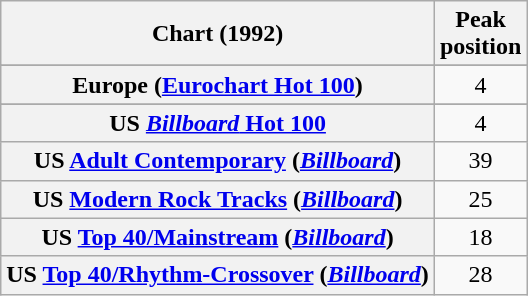<table class="wikitable sortable plainrowheaders" style="text-align:center">
<tr>
<th>Chart (1992)</th>
<th>Peak<br>position</th>
</tr>
<tr>
</tr>
<tr>
</tr>
<tr>
</tr>
<tr>
</tr>
<tr>
</tr>
<tr>
<th scope="row">Europe (<a href='#'>Eurochart Hot 100</a>)</th>
<td>4</td>
</tr>
<tr>
</tr>
<tr>
</tr>
<tr>
</tr>
<tr>
</tr>
<tr>
</tr>
<tr>
</tr>
<tr>
</tr>
<tr>
</tr>
<tr>
</tr>
<tr>
</tr>
<tr>
<th scope="row">US <a href='#'><em>Billboard</em> Hot 100</a></th>
<td>4</td>
</tr>
<tr>
<th scope="row">US <a href='#'>Adult Contemporary</a> (<em><a href='#'>Billboard</a></em>)</th>
<td>39</td>
</tr>
<tr>
<th scope="row">US <a href='#'>Modern Rock Tracks</a> (<em><a href='#'>Billboard</a></em>)</th>
<td>25</td>
</tr>
<tr>
<th scope="row">US <a href='#'>Top 40/Mainstream</a> (<em><a href='#'>Billboard</a></em>)</th>
<td>18</td>
</tr>
<tr>
<th scope="row">US <a href='#'>Top 40/Rhythm-Crossover</a> (<em><a href='#'>Billboard</a></em>)</th>
<td>28</td>
</tr>
</table>
